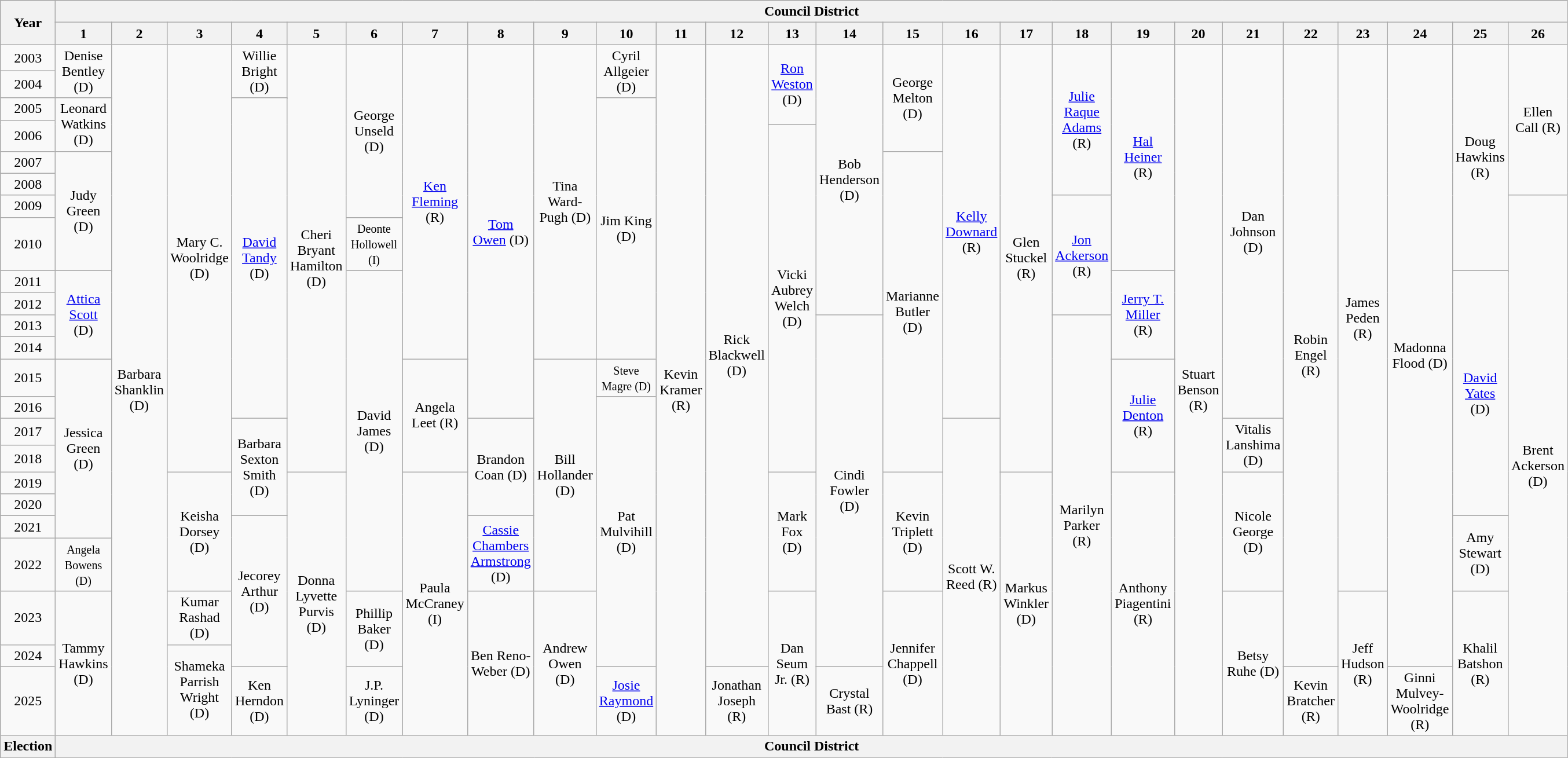<table class=wikitable style="text-align:center">
<tr>
<th rowspan=2>Year</th>
<th colspan=26>Council District</th>
</tr>
<tr>
<th>1</th>
<th>2</th>
<th>3</th>
<th>4</th>
<th>5</th>
<th>6</th>
<th>7</th>
<th>8</th>
<th>9</th>
<th>10</th>
<th>11</th>
<th>12</th>
<th>13</th>
<th>14</th>
<th>15</th>
<th>16</th>
<th>17</th>
<th>18</th>
<th>19</th>
<th>20</th>
<th>21</th>
<th>22</th>
<th>23</th>
<th>24</th>
<th>25</th>
<th>26</th>
</tr>
<tr>
<td>2003</td>
<td rowspan=3 >Denise Bentley (D)</td>
<td rowspan="29" >Barbara Shanklin (D)</td>
<td rowspan=22 >Mary C. Woolridge (D)</td>
<td rowspan=3 >Willie Bright (D)</td>
<td rowspan=22 >Cheri Bryant Hamilton (D)</td>
<td rowspan=9 >George Unseld (D)</td>
<td rowspan=16 ><a href='#'>Ken Fleming</a> (R)</td>
<td rowspan=19 ><a href='#'>Tom Owen</a> (D)</td>
<td rowspan=16 >Tina Ward-Pugh (D)</td>
<td rowspan=2 >Cyril Allgeier (D)</td>
<td rowspan="29" >Kevin Kramer (R)</td>
<td rowspan="28" >Rick Blackwell (D)</td>
<td rowspan=5 ><a href='#'>Ron Weston</a> (D)</td>
<td rowspan=14 >Bob Henderson (D)</td>
<td rowspan=6 >George Melton (D)</td>
<td rowspan=19 ><a href='#'>Kelly Downard</a> (R)</td>
<td rowspan=22 >Glen Stuckel (R)</td>
<td rowspan=8 ><a href='#'>Julie Raque Adams</a> (R)</td>
<td rowspan=11 ><a href='#'>Hal Heiner</a> (R)</td>
<td rowspan="29" >Stuart Benson (R)</td>
<td rowspan=20 >Dan Johnson (D)</td>
<td rowspan="28" >Robin Engel (R)</td>
<td rowspan="26" >James Peden (R)</td>
<td rowspan="28" >Madonna Flood (D)</td>
<td rowspan=12 >Doug Hawkins (R)</td>
<td rowspan=8 >Ellen Call (R)</td>
</tr>
<tr>
<td>2004</td>
</tr>
<tr>
<td rowspan=2>2005</td>
<td rowspan=15 >Jim King (D)</td>
</tr>
<tr>
<td rowspan=3 >Leonard Watkins (D)</td>
<td rowspan=16 ><a href='#'>David Tandy</a> (D)</td>
</tr>
<tr>
<td rowspan=2>2006</td>
</tr>
<tr>
<td rowspan=17 >Vicki Aubrey Welch (D)</td>
</tr>
<tr>
<td>2007</td>
<td rowspan=6 >Judy Green (D)</td>
<td rowspan=16 >Marianne Butler (D)</td>
</tr>
<tr>
<td>2008</td>
</tr>
<tr>
<td>2009</td>
<td rowspan=6 ><a href='#'>Jon Ackerson</a> (R)</td>
<td rowspan="21" >Brent Ackerson (D)</td>
</tr>
<tr>
<td rowspan=2>2010</td>
</tr>
<tr>
<td><small>Deonte Hollowell (I)</small></td>
</tr>
<tr>
<td rowspan=2>2011</td>
<td rowspan="15" >David James (D)</td>
<td rowspan=5 ><a href='#'>Jerry T. Miller</a> (R)</td>
</tr>
<tr>
<td rowspan=4 ><a href='#'>Attica Scott</a> (D)</td>
<td rowspan="12" ><a href='#'>David Yates</a> (D)</td>
</tr>
<tr>
<td>2012</td>
</tr>
<tr>
<td>2013</td>
<td rowspan="14" >Cindi Fowler (D)</td>
<td rowspan="15" >Marilyn Parker (R)</td>
</tr>
<tr>
<td>2014</td>
</tr>
<tr>
<td rowspan=2>2015</td>
<td rowspan="9" >Jessica Green (D)</td>
<td rowspan=6 >Angela Leet (R)</td>
<td rowspan="10" >Bill Hollander (D)</td>
<td rowspan=6 ><a href='#'>Julie Denton</a> (R)</td>
</tr>
<tr>
<td><small>Steve Magre (D)</small></td>
</tr>
<tr>
<td>2016</td>
<td rowspan="10" >Pat Mulvihill (D)</td>
</tr>
<tr>
<td rowspan=2>2017</td>
<td rowspan="5" >Barbara Sexton Smith (D)</td>
<td rowspan="5" >Brandon Coan (D)</td>
<td rowspan="10" >Scott W. Reed (R)</td>
</tr>
<tr>
<td rowspan=2 >Vitalis Lanshima (D)</td>
</tr>
<tr>
<td>2018</td>
</tr>
<tr>
<td>2019</td>
<td rowspan="4" >Keisha Dorsey (D)</td>
<td rowspan="7" >Donna Lyvette Purvis (D)</td>
<td rowspan="7" >Paula McCraney (I)</td>
<td rowspan="4" >Mark Fox (D)</td>
<td rowspan="4" >Kevin Triplett (D)</td>
<td rowspan="7" >Markus Winkler (D)</td>
<td rowspan="7" >Anthony Piagentini (R)</td>
<td rowspan="4" >Nicole George (D)</td>
</tr>
<tr>
<td>2020</td>
</tr>
<tr>
<td>2021</td>
<td rowspan="4" >Jecorey Arthur (D)</td>
<td rowspan="2" ><a href='#'>Cassie Chambers Armstrong</a> (D)</td>
<td rowspan="2" >Amy Stewart (D)</td>
</tr>
<tr>
<td>2022</td>
<td><small>Angela Bowens (D)</small></td>
</tr>
<tr>
<td>2023</td>
<td rowspan="3" >Tammy Hawkins (D)</td>
<td rowspan="1" >Kumar Rashad (D)</td>
<td rowspan="2" >Phillip Baker (D)</td>
<td rowspan="3" >Ben Reno-Weber (D)</td>
<td rowspan="3" >Andrew Owen (D)</td>
<td rowspan="3" >Dan Seum Jr. (R)</td>
<td rowspan="3" >Jennifer Chappell (D)</td>
<td rowspan="3" >Betsy Ruhe (D)</td>
<td rowspan="3" >Jeff Hudson (R)</td>
<td rowspan="3" >Khalil Batshon (R)</td>
</tr>
<tr>
<td>2024</td>
<td rowspan="2" >Shameka Parrish Wright (D)</td>
</tr>
<tr>
<td>2025</td>
<td rowspan="1" >Ken Herndon (D)</td>
<td rowspan="1" >J.P. Lyninger (D)</td>
<td rowspan="1" ><a href='#'>Josie Raymond</a> (D)</td>
<td rowspan="1" >Jonathan Joseph (R)</td>
<td rowspan="1" >Crystal Bast (R)</td>
<td rowspan="1" >Kevin Bratcher (R)</td>
<td rowspan="1" >Ginni Mulvey-Woolridge (R)</td>
</tr>
<tr>
<th>Election</th>
<th colspan="26">Council District</th>
</tr>
</table>
